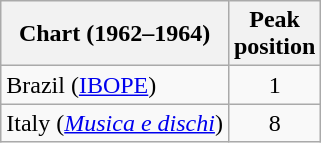<table class="wikitable sortable">
<tr>
<th>Chart (1962–1964)</th>
<th>Peak<br>position</th>
</tr>
<tr>
<td>Brazil (<a href='#'>IBOPE</a>)</td>
<td align="center">1</td>
</tr>
<tr>
<td>Italy (<em><a href='#'>Musica e dischi</a></em>)</td>
<td align="center">8</td>
</tr>
</table>
